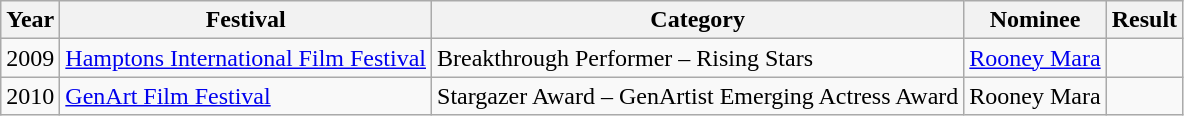<table class="wikitable">
<tr>
<th>Year</th>
<th>Festival</th>
<th>Category</th>
<th>Nominee</th>
<th>Result</th>
</tr>
<tr>
<td>2009</td>
<td><a href='#'>Hamptons International Film Festival</a></td>
<td>Breakthrough Performer – Rising Stars</td>
<td><a href='#'>Rooney Mara</a></td>
<td></td>
</tr>
<tr>
<td>2010</td>
<td><a href='#'>GenArt Film Festival</a></td>
<td>Stargazer Award – GenArtist Emerging Actress Award</td>
<td>Rooney Mara</td>
<td></td>
</tr>
</table>
